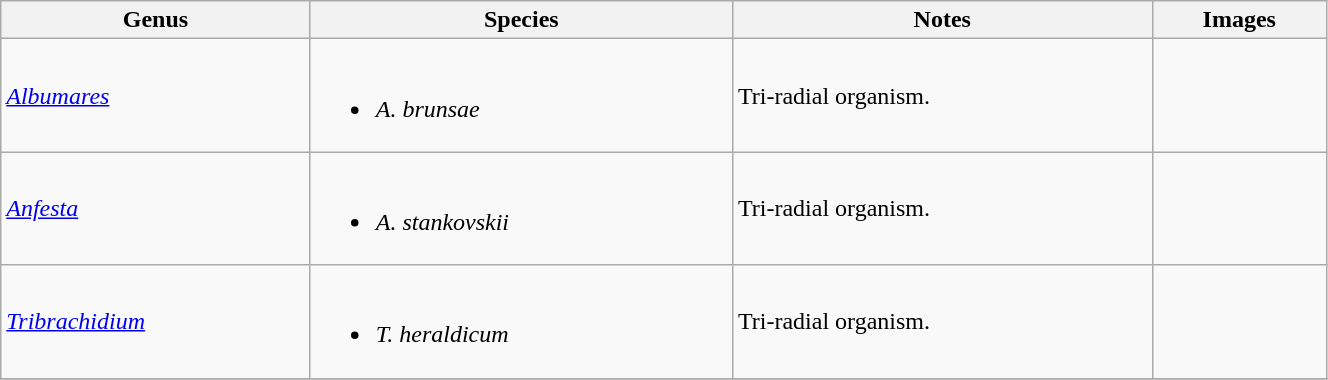<table class="wikitable" style="width:70%;">
<tr>
<th>Genus</th>
<th>Species</th>
<th>Notes</th>
<th>Images</th>
</tr>
<tr>
<td><em><a href='#'>Albumares</a></em></td>
<td><br><ul><li><em>A. brunsae</em></li></ul></td>
<td>Tri-radial organism.</td>
<td></td>
</tr>
<tr>
<td><em><a href='#'>Anfesta</a></em></td>
<td><br><ul><li><em>A. stankovskii</em></li></ul></td>
<td>Tri-radial organism.</td>
<td></td>
</tr>
<tr>
<td><em><a href='#'>Tribrachidium</a></em></td>
<td><br><ul><li><em>T. heraldicum</em></li></ul></td>
<td>Tri-radial organism.</td>
<td></td>
</tr>
<tr>
</tr>
</table>
